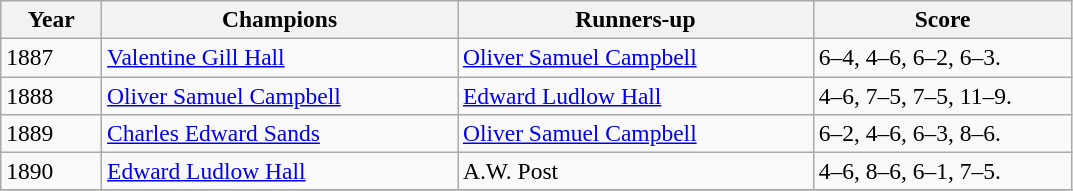<table class="wikitable" style="font-size:98%;">
<tr>
<th style="width:60px;">Year</th>
<th style="width:230px;">Champions</th>
<th style="width:230px;">Runners-up</th>
<th style="width:165px;">Score</th>
</tr>
<tr>
<td>1887</td>
<td> <a href='#'>Valentine Gill Hall</a></td>
<td> <a href='#'>Oliver Samuel Campbell</a></td>
<td>6–4, 4–6, 6–2, 6–3.</td>
</tr>
<tr>
<td>1888</td>
<td>  <a href='#'>Oliver Samuel Campbell</a></td>
<td> <a href='#'>Edward Ludlow Hall</a></td>
<td>4–6, 7–5, 7–5, 11–9.</td>
</tr>
<tr>
<td>1889</td>
<td>  <a href='#'>Charles Edward Sands</a></td>
<td> <a href='#'>Oliver Samuel Campbell</a></td>
<td>6–2, 4–6, 6–3, 8–6.</td>
</tr>
<tr>
<td>1890</td>
<td> <a href='#'>Edward Ludlow Hall</a></td>
<td> A.W. Post</td>
<td>4–6, 8–6, 6–1, 7–5.</td>
</tr>
<tr>
</tr>
</table>
